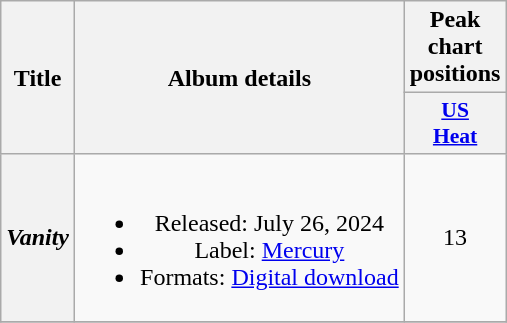<table class="wikitable plainrowheaders" style="text-align:center;">
<tr>
<th scope="col" rowspan="2" scope="col">Title</th>
<th scope="col" rowspan="2" scope="col";">Album details</th>
<th scope="col" colspan="2">Peak chart positions</th>
</tr>
<tr>
<th scope="col" style="width:3em;font-size:90%;"><a href='#'>US<br>Heat</a></th>
</tr>
<tr>
<th scope="row"><em>Vanity</em></th>
<td><br><ul><li>Released: July 26, 2024</li><li>Label: <a href='#'>Mercury</a></li><li>Formats: <a href='#'>Digital download</a></li></ul></td>
<td>13</td>
</tr>
<tr>
</tr>
</table>
